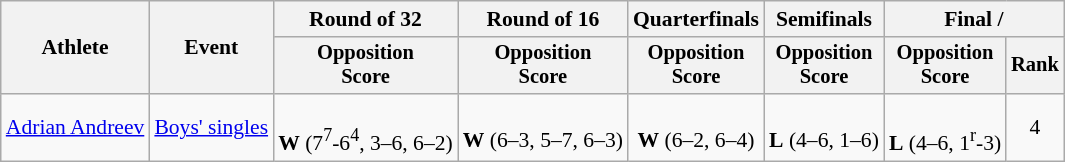<table class=wikitable style="font-size:90%">
<tr>
<th rowspan=2>Athlete</th>
<th rowspan=2>Event</th>
<th>Round of 32</th>
<th>Round of 16</th>
<th>Quarterfinals</th>
<th>Semifinals</th>
<th colspan=2>Final / </th>
</tr>
<tr style="font-size:95%">
<th>Opposition<br>Score</th>
<th>Opposition<br>Score</th>
<th>Opposition<br>Score</th>
<th>Opposition<br>Score</th>
<th>Opposition<br>Score</th>
<th>Rank</th>
</tr>
<tr align=center>
<td align=left><a href='#'>Adrian Andreev</a></td>
<td align=left><a href='#'>Boys' singles</a></td>
<td><br><strong>W</strong> (7<sup>7</sup>-6<sup>4</sup>, 3–6, 6–2)</td>
<td><br><strong>W</strong> (6–3, 5–7, 6–3)</td>
<td><br><strong>W</strong> (6–2, 6–4)</td>
<td><br><strong>L</strong> (4–6, 1–6)</td>
<td><br><strong>L</strong> (4–6, 1<sup>r</sup>-3)</td>
<td>4</td>
</tr>
</table>
